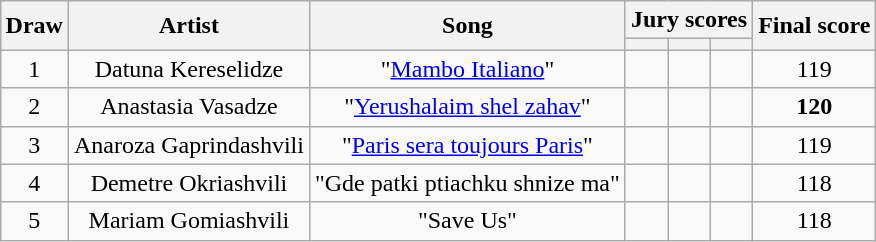<table class="sortable wikitable" style="text-align:center;margin:1em auto 1em auto">
<tr>
<th rowspan="2" scope="col">Draw</th>
<th rowspan="2" scope="col">Artist</th>
<th rowspan="2" scope="col">Song</th>
<th colspan="3" scope="col">Jury scores</th>
<th rowspan="2" scope="col">Final score</th>
</tr>
<tr>
<th colspan="1" scope="col" class="unsortable"><small></small></th>
<th colspan="1" scope="col" class="unsortable"><small></small></th>
<th colspan="1" scope="col" class="unsortable"><small></small></th>
</tr>
<tr>
<td>1</td>
<td>Datuna Kereselidze</td>
<td>"<a href='#'>Mambo Italiano</a>"<br></td>
<td colspan="1"></td>
<td colspan="1"></td>
<td colspan="1"></td>
<td colspan="1">119</td>
</tr>
<tr>
<td>2</td>
<td>Anastasia Vasadze</td>
<td>"<a href='#'>Yerushalaim shel zahav</a>"<br></td>
<td colspan="1"></td>
<td colspan="1"></td>
<td colspan="1"></td>
<td colspan="1"><strong>120</strong></td>
</tr>
<tr>
<td>3</td>
<td>Anaroza Gaprindashvili</td>
<td>"<a href='#'>Paris sera toujours Paris</a>"<br></td>
<td colspan="1"></td>
<td colspan="1"></td>
<td colspan="1"></td>
<td colspan="1">119</td>
</tr>
<tr>
<td>4</td>
<td>Demetre Okriashvili</td>
<td>"Gde patki ptiachku shnize ma"</td>
<td colspan="1"></td>
<td colspan="1"></td>
<td colspan="1"></td>
<td colspan="1">118</td>
</tr>
<tr>
<td>5</td>
<td>Mariam Gomiashvili</td>
<td>"Save Us"</td>
<td colspan="1"></td>
<td colspan="1"></td>
<td colspan="1"></td>
<td colspan="1">118</td>
</tr>
</table>
